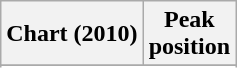<table class="wikitable sortable plainrowheaders">
<tr>
<th>Chart (2010)</th>
<th style="text-align:center;">Peak<br>position</th>
</tr>
<tr>
</tr>
<tr>
</tr>
</table>
